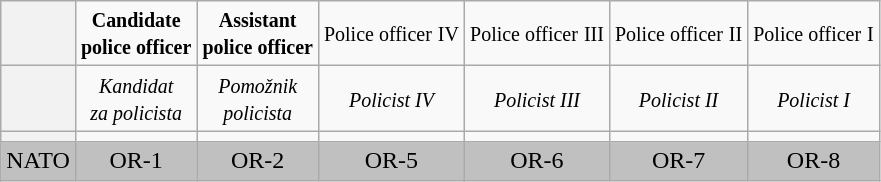<table class="wikitable" style="text-align:center">
<tr>
<th></th>
<td><small><strong>Candidate</strong></small> <br><small><strong>police officer</strong></small></td>
<td><small><strong>Assistant</strong></small> <br><small><strong>police officer</strong></small></td>
<td><small>Police officer</small> <small>IV</small></td>
<td><small>Police officer</small> <small>III</small></td>
<td><small>Police officer</small> <small>II</small></td>
<td><small>Police officer</small> <small>I</small></td>
</tr>
<tr>
<th></th>
<td><small><em>Kandidat</em></small> <br><small><em>za policista</em></small></td>
<td><small><em>Pomožnik</em></small> <br><small><em>policista</em></small></td>
<td><small><em>Policist IV</em></small></td>
<td><small><em>Policist III</em></small></td>
<td><small><em>Policist II</em></small></td>
<td><small><em>Policist I</em></small></td>
</tr>
<tr>
<th></th>
<td></td>
<td></td>
<td></td>
<td></td>
<td></td>
<td></td>
</tr>
<tr bgcolor="silver">
<td>NATO</td>
<td>OR-1</td>
<td>OR-2</td>
<td>OR-5</td>
<td>OR-6</td>
<td>OR-7</td>
<td>OR-8</td>
</tr>
</table>
